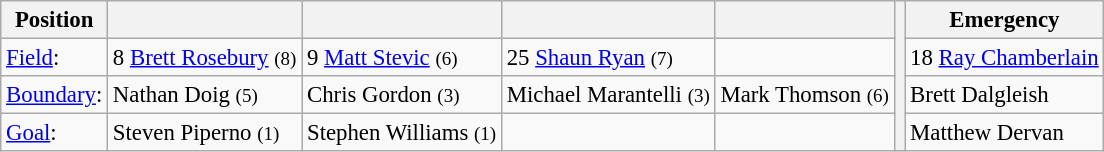<table class="wikitable" style="font-size: 95%;">
<tr>
<th>Position</th>
<th></th>
<th></th>
<th></th>
<th></th>
<th rowspan="4"></th>
<th>Emergency</th>
</tr>
<tr>
<td><a href='#'>Field</a>:</td>
<td>8 <a href='#'>Brett Rosebury</a> <small>(8)</small></td>
<td>9 <a href='#'>Matt Stevic</a> <small>(6)</small></td>
<td>25 <a href='#'>Shaun Ryan</a> <small>(7)</small></td>
<td></td>
<td>18 <a href='#'>Ray Chamberlain</a></td>
</tr>
<tr>
<td><a href='#'>Boundary</a>:</td>
<td>Nathan Doig <small>(5)</small></td>
<td>Chris Gordon <small>(3)</small></td>
<td>Michael Marantelli <small>(3)</small></td>
<td>Mark Thomson <small>(6)</small></td>
<td>Brett Dalgleish</td>
</tr>
<tr>
<td><a href='#'>Goal</a>:</td>
<td>Steven Piperno <small>(1)</small></td>
<td>Stephen Williams <small>(1)</small></td>
<td></td>
<td></td>
<td>Matthew Dervan</td>
</tr>
</table>
